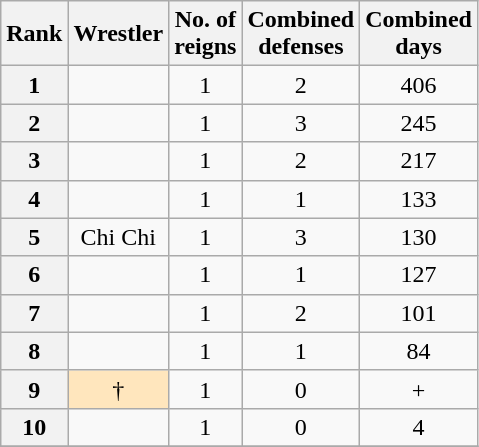<table class="wikitable sortable" style="text-align: center">
<tr>
<th>Rank</th>
<th>Wrestler</th>
<th>No. of<br>reigns</th>
<th>Combined<br>defenses</th>
<th>Combined<br>days</th>
</tr>
<tr>
<th>1</th>
<td></td>
<td>1</td>
<td>2</td>
<td>406</td>
</tr>
<tr>
<th>2</th>
<td></td>
<td>1</td>
<td>3</td>
<td>245</td>
</tr>
<tr>
<th>3</th>
<td></td>
<td>1</td>
<td>2</td>
<td>217</td>
</tr>
<tr>
<th>4</th>
<td></td>
<td>1</td>
<td>1</td>
<td>133</td>
</tr>
<tr>
<th>5</th>
<td>Chi Chi</td>
<td>1</td>
<td>3</td>
<td>130</td>
</tr>
<tr>
<th>6</th>
<td></td>
<td>1</td>
<td>1</td>
<td>127</td>
</tr>
<tr>
<th>7</th>
<td></td>
<td>1</td>
<td>2</td>
<td>101</td>
</tr>
<tr>
<th>8</th>
<td></td>
<td>1</td>
<td>1</td>
<td>84</td>
</tr>
<tr>
<th>9</th>
<td style="background-color:#FFE6BD"> †</td>
<td>1</td>
<td>0</td>
<td>+</td>
</tr>
<tr>
<th>10</th>
<td></td>
<td>1</td>
<td>0</td>
<td>4</td>
</tr>
<tr>
</tr>
</table>
